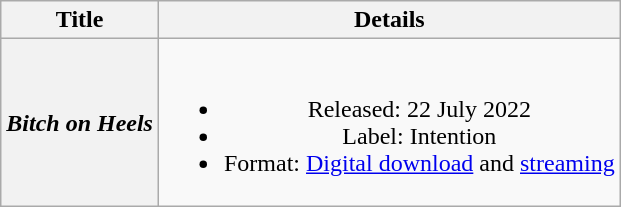<table class="wikitable plainrowheaders" style="text-align:center;">
<tr>
<th scope="col">Title</th>
<th scope="col">Details</th>
</tr>
<tr>
<th scope="row"><em>Bitch on Heels</em></th>
<td><br><ul><li>Released: 22 July 2022</li><li>Label: Intention</li><li>Format: <a href='#'>Digital download</a> and <a href='#'>streaming</a></li></ul></td>
</tr>
</table>
